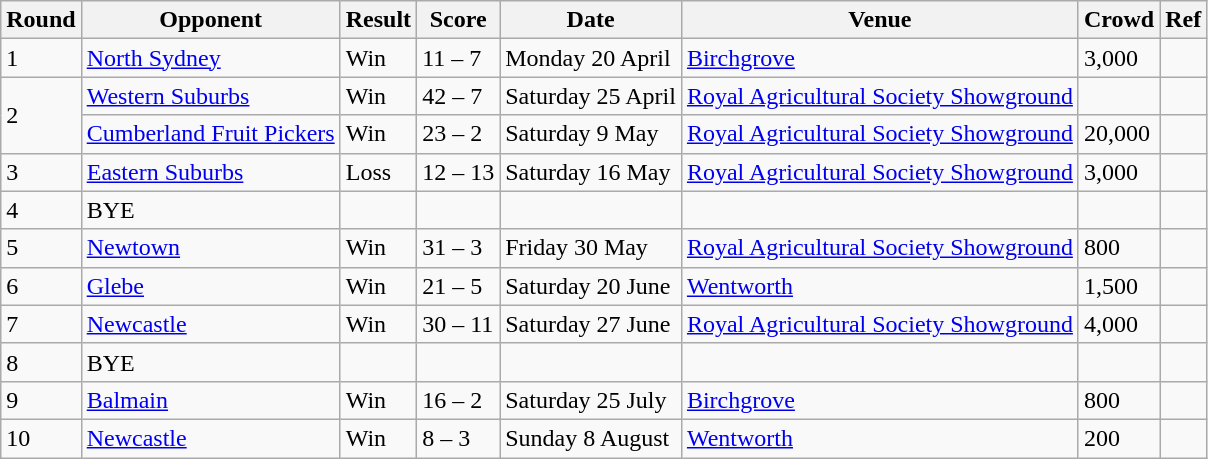<table class="wikitable" style="text-align:left;">
<tr>
<th>Round</th>
<th>Opponent</th>
<th>Result</th>
<th>Score</th>
<th>Date</th>
<th>Venue</th>
<th>Crowd</th>
<th>Ref</th>
</tr>
<tr>
<td>1</td>
<td> <a href='#'>North Sydney</a></td>
<td>Win</td>
<td>11 – 7</td>
<td>Monday 20 April</td>
<td><a href='#'>Birchgrove</a></td>
<td>3,000</td>
<td></td>
</tr>
<tr>
<td rowspan="2">2</td>
<td> <a href='#'>Western Suburbs</a></td>
<td>Win</td>
<td>42 – 7</td>
<td>Saturday 25 April</td>
<td><a href='#'>Royal Agricultural Society Showground</a></td>
<td></td>
<td></td>
</tr>
<tr>
<td> <a href='#'>Cumberland Fruit Pickers</a></td>
<td>Win</td>
<td>23 – 2</td>
<td>Saturday 9 May</td>
<td><a href='#'>Royal Agricultural Society Showground</a></td>
<td>20,000</td>
<td></td>
</tr>
<tr>
<td>3</td>
<td> <a href='#'>Eastern Suburbs</a></td>
<td>Loss</td>
<td>12 – 13</td>
<td>Saturday 16 May</td>
<td><a href='#'>Royal Agricultural Society Showground</a></td>
<td>3,000</td>
<td></td>
</tr>
<tr>
<td>4</td>
<td>BYE</td>
<td></td>
<td></td>
<td></td>
<td></td>
<td></td>
<td></td>
</tr>
<tr>
<td>5</td>
<td> <a href='#'>Newtown</a></td>
<td>Win</td>
<td>31 – 3</td>
<td>Friday 30 May</td>
<td><a href='#'>Royal Agricultural Society Showground</a></td>
<td>800</td>
<td></td>
</tr>
<tr>
<td>6</td>
<td> <a href='#'>Glebe</a></td>
<td>Win</td>
<td>21 – 5</td>
<td>Saturday 20 June</td>
<td><a href='#'>Wentworth</a></td>
<td>1,500</td>
<td></td>
</tr>
<tr>
<td>7</td>
<td><a href='#'>Newcastle</a></td>
<td>Win</td>
<td>30 – 11</td>
<td>Saturday 27 June</td>
<td><a href='#'>Royal Agricultural Society Showground</a></td>
<td>4,000</td>
<td></td>
</tr>
<tr>
<td>8</td>
<td>BYE</td>
<td></td>
<td></td>
<td></td>
<td></td>
<td></td>
<td></td>
</tr>
<tr>
<td>9</td>
<td> <a href='#'>Balmain</a></td>
<td>Win</td>
<td>16 – 2</td>
<td>Saturday 25 July</td>
<td><a href='#'>Birchgrove</a></td>
<td>800</td>
<td></td>
</tr>
<tr>
<td>10</td>
<td><a href='#'>Newcastle</a></td>
<td>Win</td>
<td>8 – 3</td>
<td>Sunday 8 August</td>
<td><a href='#'>Wentworth</a></td>
<td>200</td>
<td></td>
</tr>
</table>
